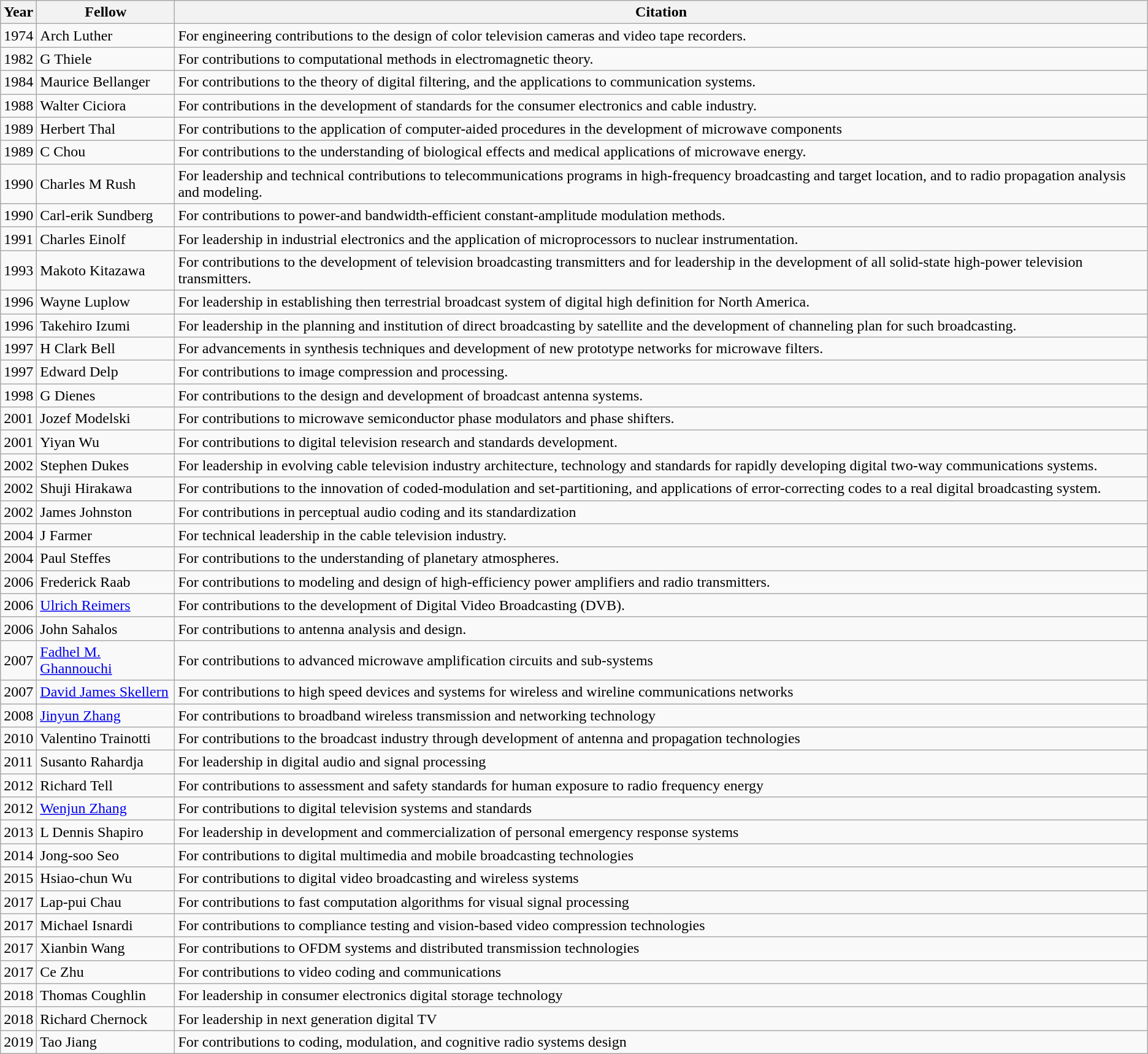<table class="wikitable sortable">
<tr>
<th><strong>Year</strong></th>
<th><strong>Fellow</strong></th>
<th><strong>Citation</strong></th>
</tr>
<tr>
<td>1974</td>
<td>Arch Luther</td>
<td>For engineering contributions to the design of color television cameras and video tape recorders.</td>
</tr>
<tr>
<td>1982</td>
<td>G Thiele</td>
<td>For contributions to computational methods in electromagnetic theory.</td>
</tr>
<tr>
<td>1984</td>
<td>Maurice Bellanger</td>
<td>For contributions to the theory of digital filtering, and the applications to communication systems.</td>
</tr>
<tr>
<td>1988</td>
<td>Walter Ciciora</td>
<td>For contributions in the development of standards for the consumer electronics and cable industry.</td>
</tr>
<tr>
<td>1989</td>
<td>Herbert Thal</td>
<td>For contributions to the application of computer-aided procedures in the development of microwave components</td>
</tr>
<tr>
<td>1989</td>
<td>C Chou</td>
<td>For contributions to the understanding of biological effects and medical applications of microwave energy.</td>
</tr>
<tr>
<td>1990</td>
<td>Charles M Rush</td>
<td>For leadership and technical contributions to telecommunications programs in high-frequency broadcasting and target location, and to radio propagation analysis and modeling.</td>
</tr>
<tr>
<td>1990</td>
<td>Carl-erik Sundberg</td>
<td>For contributions to power-and bandwidth-efficient constant-amplitude modulation methods.</td>
</tr>
<tr>
<td>1991</td>
<td>Charles Einolf</td>
<td>For leadership in industrial electronics and the application of microprocessors to nuclear instrumentation.</td>
</tr>
<tr>
<td>1993</td>
<td>Makoto Kitazawa</td>
<td>For contributions to the development of television broadcasting transmitters and for leadership in the development of all solid-state high-power television transmitters.</td>
</tr>
<tr>
<td>1996</td>
<td>Wayne Luplow</td>
<td>For leadership in establishing then terrestrial broadcast system of digital high definition for North America.</td>
</tr>
<tr>
<td>1996</td>
<td>Takehiro Izumi</td>
<td>For leadership in the planning and institution of direct broadcasting by satellite and the development of channeling plan for such broadcasting.</td>
</tr>
<tr>
<td>1997</td>
<td>H Clark Bell</td>
<td>For advancements in synthesis techniques and development of new prototype networks for microwave filters.</td>
</tr>
<tr>
<td>1997</td>
<td>Edward Delp</td>
<td>For contributions to image compression and processing.</td>
</tr>
<tr>
<td>1998</td>
<td>G Dienes</td>
<td>For contributions to the design and development of broadcast antenna systems.</td>
</tr>
<tr>
<td>2001</td>
<td>Jozef Modelski</td>
<td>For contributions to microwave semiconductor phase modulators and phase shifters.</td>
</tr>
<tr>
<td>2001</td>
<td>Yiyan Wu</td>
<td>For contributions to digital television research and standards development.</td>
</tr>
<tr>
<td>2002</td>
<td>Stephen Dukes</td>
<td>For leadership in evolving cable television industry architecture, technology and standards for rapidly developing digital two-way communications systems.</td>
</tr>
<tr>
<td>2002</td>
<td>Shuji Hirakawa</td>
<td>For contributions to the innovation of coded-modulation and set-partitioning, and applications of error-correcting codes to a real digital broadcasting system.</td>
</tr>
<tr>
<td>2002</td>
<td>James Johnston</td>
<td>For contributions in perceptual audio coding and its standardization</td>
</tr>
<tr>
<td>2004</td>
<td>J Farmer</td>
<td>For technical leadership in the cable television industry.</td>
</tr>
<tr>
<td>2004</td>
<td>Paul Steffes</td>
<td>For contributions to the understanding of planetary atmospheres.</td>
</tr>
<tr>
<td>2006</td>
<td>Frederick Raab</td>
<td>For contributions to modeling and design of high-efficiency power amplifiers and radio transmitters.</td>
</tr>
<tr>
<td>2006</td>
<td><a href='#'>Ulrich Reimers</a></td>
<td>For contributions to the development of Digital Video Broadcasting (DVB).</td>
</tr>
<tr>
<td>2006</td>
<td>John Sahalos</td>
<td>For contributions to antenna analysis and design.</td>
</tr>
<tr>
<td>2007</td>
<td><a href='#'>Fadhel M. Ghannouchi</a></td>
<td>For contributions to advanced microwave amplification circuits and sub-systems</td>
</tr>
<tr>
<td>2007</td>
<td><a href='#'>David James Skellern</a></td>
<td>For contributions to high speed devices and systems for wireless and wireline communications networks</td>
</tr>
<tr>
<td>2008</td>
<td><a href='#'>Jinyun Zhang</a></td>
<td>For contributions to broadband wireless transmission and networking technology</td>
</tr>
<tr>
<td>2010</td>
<td>Valentino Trainotti</td>
<td>For contributions to the broadcast industry through development of antenna and propagation technologies</td>
</tr>
<tr>
<td>2011</td>
<td>Susanto Rahardja</td>
<td>For leadership in digital audio and signal processing</td>
</tr>
<tr>
<td>2012</td>
<td>Richard Tell</td>
<td>For contributions to assessment and safety standards for human exposure to radio frequency energy</td>
</tr>
<tr>
<td>2012</td>
<td><a href='#'>Wenjun Zhang</a></td>
<td>For contributions to digital television systems and standards</td>
</tr>
<tr>
<td>2013</td>
<td>L Dennis Shapiro</td>
<td>For leadership in development and commercialization of personal emergency response systems</td>
</tr>
<tr>
<td>2014</td>
<td>Jong-soo Seo</td>
<td>For contributions to digital multimedia and mobile broadcasting technologies</td>
</tr>
<tr>
<td>2015</td>
<td>Hsiao-chun Wu</td>
<td>For contributions to digital video broadcasting and wireless systems</td>
</tr>
<tr>
<td>2017</td>
<td>Lap-pui Chau</td>
<td>For contributions to fast computation algorithms for visual signal processing</td>
</tr>
<tr>
<td>2017</td>
<td>Michael Isnardi</td>
<td>For contributions to compliance testing and vision-based video compression technologies</td>
</tr>
<tr>
<td>2017</td>
<td>Xianbin Wang</td>
<td>For contributions to OFDM systems and distributed transmission technologies</td>
</tr>
<tr>
<td>2017</td>
<td>Ce Zhu</td>
<td>For contributions to video coding and communications</td>
</tr>
<tr>
<td>2018</td>
<td>Thomas Coughlin</td>
<td>For leadership in consumer electronics digital storage technology</td>
</tr>
<tr>
<td>2018</td>
<td>Richard Chernock</td>
<td>For leadership in next generation digital TV</td>
</tr>
<tr>
<td>2019</td>
<td>Tao Jiang</td>
<td>For contributions to coding, modulation, and cognitive radio systems design</td>
</tr>
</table>
